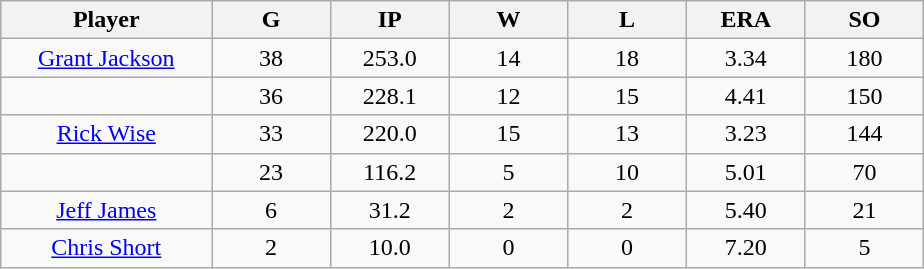<table class="wikitable sortable">
<tr>
<th bgcolor="#DDDDFF" width="16%">Player</th>
<th bgcolor="#DDDDFF" width="9%">G</th>
<th bgcolor="#DDDDFF" width="9%">IP</th>
<th bgcolor="#DDDDFF" width="9%">W</th>
<th bgcolor="#DDDDFF" width="9%">L</th>
<th bgcolor="#DDDDFF" width="9%">ERA</th>
<th bgcolor="#DDDDFF" width="9%">SO</th>
</tr>
<tr align="center">
<td><a href='#'>Grant Jackson</a></td>
<td>38</td>
<td>253.0</td>
<td>14</td>
<td>18</td>
<td>3.34</td>
<td>180</td>
</tr>
<tr align=center>
<td></td>
<td>36</td>
<td>228.1</td>
<td>12</td>
<td>15</td>
<td>4.41</td>
<td>150</td>
</tr>
<tr align="center">
<td><a href='#'>Rick Wise</a></td>
<td>33</td>
<td>220.0</td>
<td>15</td>
<td>13</td>
<td>3.23</td>
<td>144</td>
</tr>
<tr align=center>
<td></td>
<td>23</td>
<td>116.2</td>
<td>5</td>
<td>10</td>
<td>5.01</td>
<td>70</td>
</tr>
<tr align="center">
<td><a href='#'>Jeff James</a></td>
<td>6</td>
<td>31.2</td>
<td>2</td>
<td>2</td>
<td>5.40</td>
<td>21</td>
</tr>
<tr align=center>
<td><a href='#'>Chris Short</a></td>
<td>2</td>
<td>10.0</td>
<td>0</td>
<td>0</td>
<td>7.20</td>
<td>5</td>
</tr>
</table>
